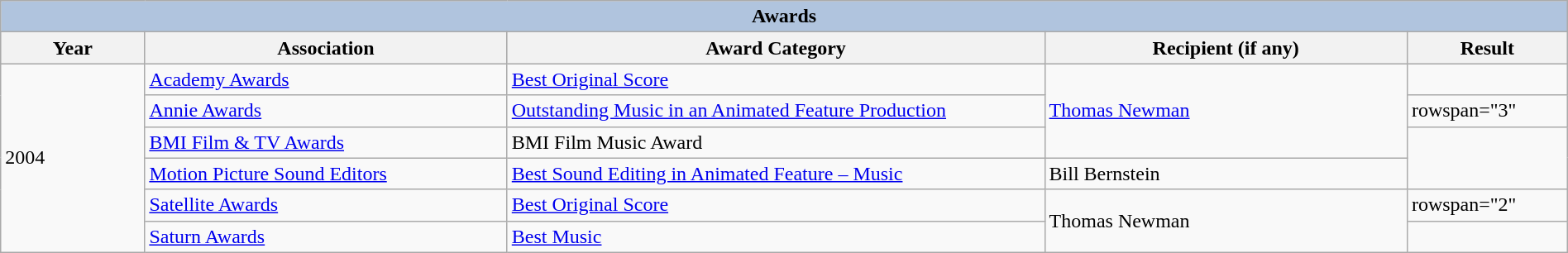<table class="wikitable sortable" style="width:100%;">
<tr>
<th colspan="5" style="background: LightSteelBlue;">Awards</th>
</tr>
<tr style="background:#ccc; text-align:center;">
<th width="75"><strong>Year</strong></th>
<th width="200"><strong>Association</strong></th>
<th width="300"><strong>Award Category</strong></th>
<th width="200"><strong>Recipient (if any)</strong></th>
<th width="80"><strong>Result</strong></th>
</tr>
<tr>
<td rowspan="6">2004</td>
<td><a href='#'>Academy Awards</a></td>
<td><a href='#'>Best Original Score</a></td>
<td rowspan="3"><a href='#'>Thomas Newman</a></td>
<td></td>
</tr>
<tr>
<td><a href='#'>Annie Awards</a></td>
<td><a href='#'>Outstanding Music in an Animated Feature Production</a></td>
<td>rowspan="3" </td>
</tr>
<tr>
<td><a href='#'>BMI Film & TV Awards</a></td>
<td>BMI Film Music Award</td>
</tr>
<tr>
<td><a href='#'>Motion Picture Sound Editors</a></td>
<td><a href='#'>Best Sound Editing in Animated Feature – Music</a></td>
<td>Bill Bernstein</td>
</tr>
<tr>
<td><a href='#'>Satellite Awards</a></td>
<td><a href='#'>Best Original Score</a></td>
<td rowspan="2">Thomas Newman</td>
<td>rowspan="2" </td>
</tr>
<tr>
<td><a href='#'>Saturn Awards</a></td>
<td><a href='#'>Best Music</a></td>
</tr>
</table>
